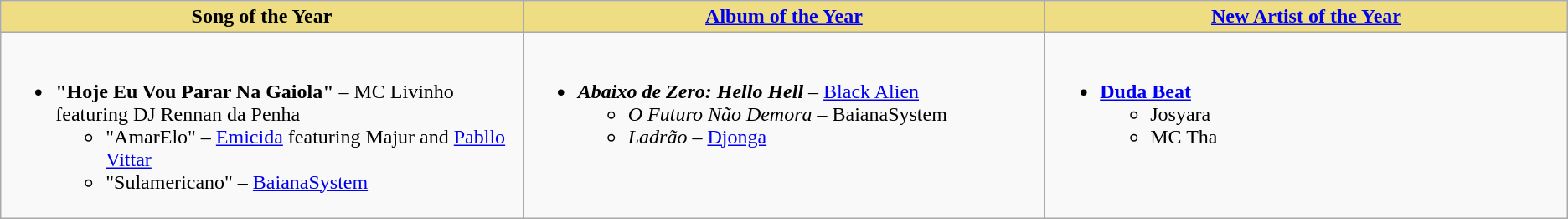<table class=wikitable>
<tr>
<th style="background:#EEDD82;width:20%">Song of the Year</th>
<th style="background:#EEDD82;width:20%"><a href='#'>Album of the Year</a></th>
<th style="background:#EEDD82;width:20%"><a href='#'>New Artist of the Year</a></th>
</tr>
<tr>
<td valign="top"><br><ul><li><strong>"Hoje Eu Vou Parar Na Gaiola"</strong> – MC Livinho featuring DJ Rennan da Penha<ul><li>"AmarElo" – <a href='#'>Emicida</a> featuring Majur and <a href='#'>Pabllo Vittar</a></li><li>"Sulamericano" – <a href='#'>BaianaSystem</a></li></ul></li></ul></td>
<td valign="top"><br><ul><li><strong><em>Abaixo de Zero: Hello Hell</em></strong> – <a href='#'>Black Alien</a><ul><li><em>O Futuro Não Demora</em> – BaianaSystem</li><li><em>Ladrão</em> – <a href='#'>Djonga</a></li></ul></li></ul></td>
<td valign="top"><br><ul><li><strong><a href='#'>Duda Beat</a></strong><ul><li>Josyara</li><li>MC Tha</li></ul></li></ul></td>
</tr>
</table>
